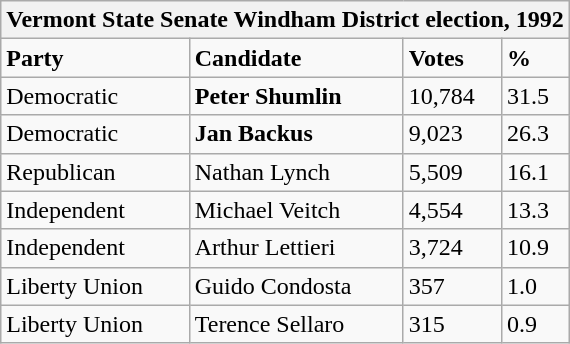<table class="wikitable">
<tr>
<th colspan="4">Vermont State Senate Windham District election, 1992</th>
</tr>
<tr>
<td><strong>Party</strong></td>
<td><strong>Candidate</strong></td>
<td><strong>Votes</strong></td>
<td><strong>%</strong></td>
</tr>
<tr>
<td>Democratic</td>
<td><strong>Peter Shumlin</strong></td>
<td>10,784</td>
<td>31.5</td>
</tr>
<tr>
<td>Democratic</td>
<td><strong>Jan Backus</strong></td>
<td>9,023</td>
<td>26.3</td>
</tr>
<tr>
<td>Republican</td>
<td>Nathan Lynch</td>
<td>5,509</td>
<td>16.1</td>
</tr>
<tr>
<td>Independent</td>
<td>Michael Veitch</td>
<td>4,554</td>
<td>13.3</td>
</tr>
<tr>
<td>Independent</td>
<td>Arthur Lettieri</td>
<td>3,724</td>
<td>10.9</td>
</tr>
<tr>
<td>Liberty Union</td>
<td>Guido Condosta</td>
<td>357</td>
<td>1.0</td>
</tr>
<tr>
<td>Liberty Union</td>
<td>Terence Sellaro</td>
<td>315</td>
<td>0.9</td>
</tr>
</table>
